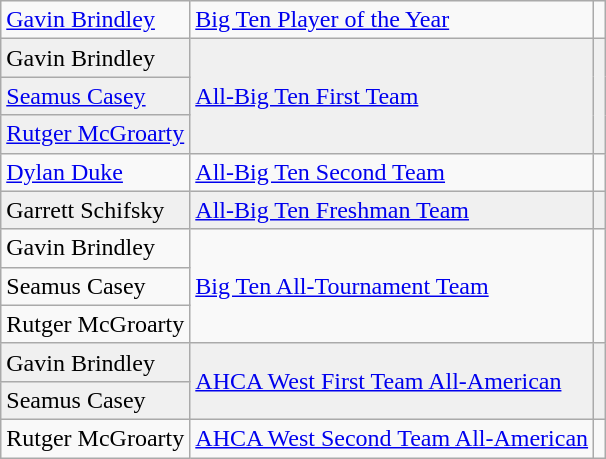<table class="wikitable">
<tr>
<td><a href='#'>Gavin Brindley</a></td>
<td><a href='#'>Big Ten Player of the Year</a></td>
<td></td>
</tr>
<tr bgcolor=f0f0f0>
<td>Gavin Brindley</td>
<td rowspan=3><a href='#'>All-Big Ten First Team</a></td>
<td rowspan=3></td>
</tr>
<tr bgcolor=f0f0f0>
<td><a href='#'>Seamus Casey</a></td>
</tr>
<tr bgcolor=f0f0f0>
<td><a href='#'>Rutger McGroarty</a></td>
</tr>
<tr>
<td><a href='#'>Dylan Duke</a></td>
<td><a href='#'>All-Big Ten Second Team</a></td>
<td></td>
</tr>
<tr bgcolor=f0f0f0>
<td>Garrett Schifsky</td>
<td><a href='#'>All-Big Ten Freshman Team</a></td>
<td></td>
</tr>
<tr>
<td>Gavin Brindley</td>
<td rowspan=3><a href='#'>Big Ten All-Tournament Team</a></td>
<td rowspan=3></td>
</tr>
<tr>
<td>Seamus Casey</td>
</tr>
<tr>
<td>Rutger McGroarty</td>
</tr>
<tr bgcolor=f0f0f0>
<td>Gavin Brindley</td>
<td rowspan=2><a href='#'>AHCA West First Team All-American</a></td>
<td rowspan=2></td>
</tr>
<tr bgcolor=f0f0f0>
<td>Seamus Casey</td>
</tr>
<tr>
<td>Rutger McGroarty</td>
<td rowspan=1><a href='#'>AHCA West Second Team All-American</a></td>
<td rowspan=1></td>
</tr>
</table>
